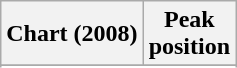<table class="wikitable sortable plainrowheaders" style="text-align:center">
<tr>
<th scope="col">Chart (2008)</th>
<th scope="col">Peak<br> position</th>
</tr>
<tr>
</tr>
<tr>
</tr>
</table>
